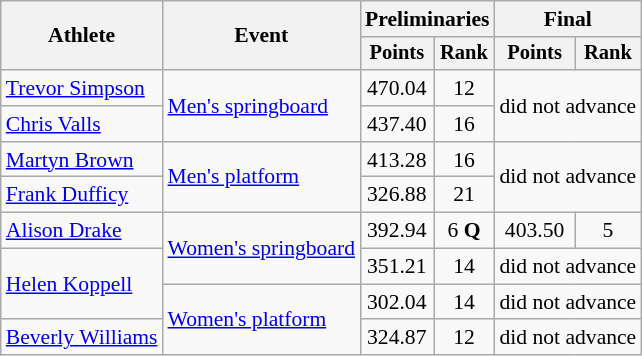<table class=wikitable style="font-size:90%;">
<tr>
<th rowspan="2">Athlete</th>
<th rowspan="2">Event</th>
<th colspan="2">Preliminaries</th>
<th colspan="2">Final</th>
</tr>
<tr style="font-size:95%">
<th>Points</th>
<th>Rank</th>
<th>Points</th>
<th>Rank</th>
</tr>
<tr align=center>
<td align=left><a href='#'>Trevor Simpson</a></td>
<td align=left rowspan=2><a href='#'>Men's springboard</a></td>
<td>470.04</td>
<td>12</td>
<td colspan=2 rowspan=2>did not advance</td>
</tr>
<tr align=center>
<td align=left><a href='#'>Chris Valls</a></td>
<td>437.40</td>
<td>16</td>
</tr>
<tr align=center>
<td align=left><a href='#'>Martyn Brown</a></td>
<td align=left rowspan=2><a href='#'>Men's platform</a></td>
<td>413.28</td>
<td>16</td>
<td colspan=2 rowspan=2>did not advance</td>
</tr>
<tr align=center>
<td align=left><a href='#'>Frank Dufficy</a></td>
<td>326.88</td>
<td>21</td>
</tr>
<tr align=center>
<td align=left><a href='#'>Alison Drake</a></td>
<td align=left rowspan=2><a href='#'>Women's springboard</a></td>
<td>392.94</td>
<td>6 <strong>Q</strong></td>
<td>403.50</td>
<td>5</td>
</tr>
<tr align=center>
<td align=left rowspan=2><a href='#'>Helen Koppell</a></td>
<td>351.21</td>
<td>14</td>
<td colspan=2>did not advance</td>
</tr>
<tr align=center>
<td align=left rowspan=2><a href='#'>Women's platform</a></td>
<td>302.04</td>
<td>14</td>
<td colspan=2>did not advance</td>
</tr>
<tr align=center>
<td align=left><a href='#'>Beverly Williams</a></td>
<td>324.87</td>
<td>12</td>
<td colspan=2>did not advance</td>
</tr>
</table>
